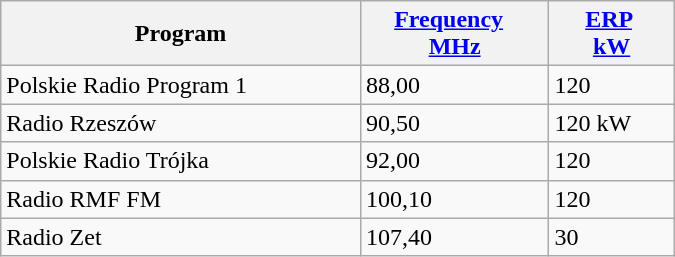<table class="wikitable" style="width: 450px;">
<tr>
<th>Program</th>
<th><a href='#'>Frequency</a>  <br><a href='#'>MHz</a></th>
<th><a href='#'>ERP</a> <br><a href='#'>kW</a></th>
</tr>
<tr>
<td>Polskie Radio Program 1</td>
<td>88,00</td>
<td>120</td>
</tr>
<tr>
<td>Radio Rzeszów</td>
<td>90,50</td>
<td>120 kW</td>
</tr>
<tr>
<td>Polskie Radio Trójka</td>
<td>92,00</td>
<td>120</td>
</tr>
<tr>
<td>Radio RMF FM</td>
<td>100,10</td>
<td>120</td>
</tr>
<tr>
<td>Radio Zet</td>
<td>107,40</td>
<td>30</td>
</tr>
</table>
